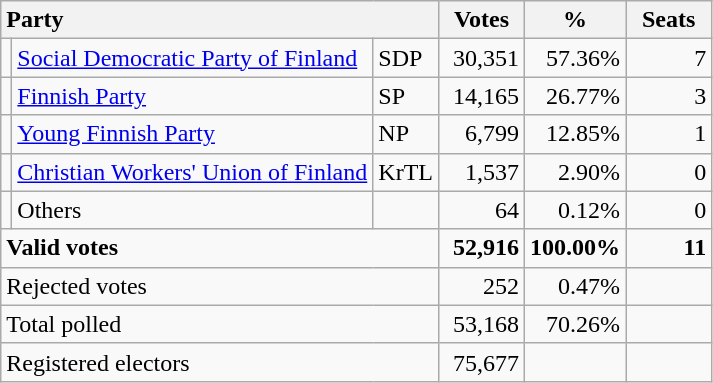<table class="wikitable" border="1" style="text-align:right;">
<tr>
<th style="text-align:left;" colspan=3>Party</th>
<th align=center width="50">Votes</th>
<th align=center width="50">%</th>
<th align=center width="50">Seats</th>
</tr>
<tr>
<td></td>
<td align=left style="white-space: nowrap;"><a href='#'>Social Democratic Party of Finland</a></td>
<td align=left>SDP</td>
<td>30,351</td>
<td>57.36%</td>
<td>7</td>
</tr>
<tr>
<td></td>
<td align=left><a href='#'>Finnish Party</a></td>
<td align=left>SP</td>
<td>14,165</td>
<td>26.77%</td>
<td>3</td>
</tr>
<tr>
<td></td>
<td align=left><a href='#'>Young Finnish Party</a></td>
<td align=left>NP</td>
<td>6,799</td>
<td>12.85%</td>
<td>1</td>
</tr>
<tr>
<td></td>
<td align=left><a href='#'>Christian Workers' Union of Finland</a></td>
<td align=left>KrTL</td>
<td>1,537</td>
<td>2.90%</td>
<td>0</td>
</tr>
<tr>
<td></td>
<td align=left>Others</td>
<td align=left></td>
<td>64</td>
<td>0.12%</td>
<td>0</td>
</tr>
<tr style="font-weight:bold">
<td align=left colspan=3>Valid votes</td>
<td>52,916</td>
<td>100.00%</td>
<td>11</td>
</tr>
<tr>
<td align=left colspan=3>Rejected votes</td>
<td>252</td>
<td>0.47%</td>
<td></td>
</tr>
<tr>
<td align=left colspan=3>Total polled</td>
<td>53,168</td>
<td>70.26%</td>
<td></td>
</tr>
<tr>
<td align=left colspan=3>Registered electors</td>
<td>75,677</td>
<td></td>
<td></td>
</tr>
</table>
